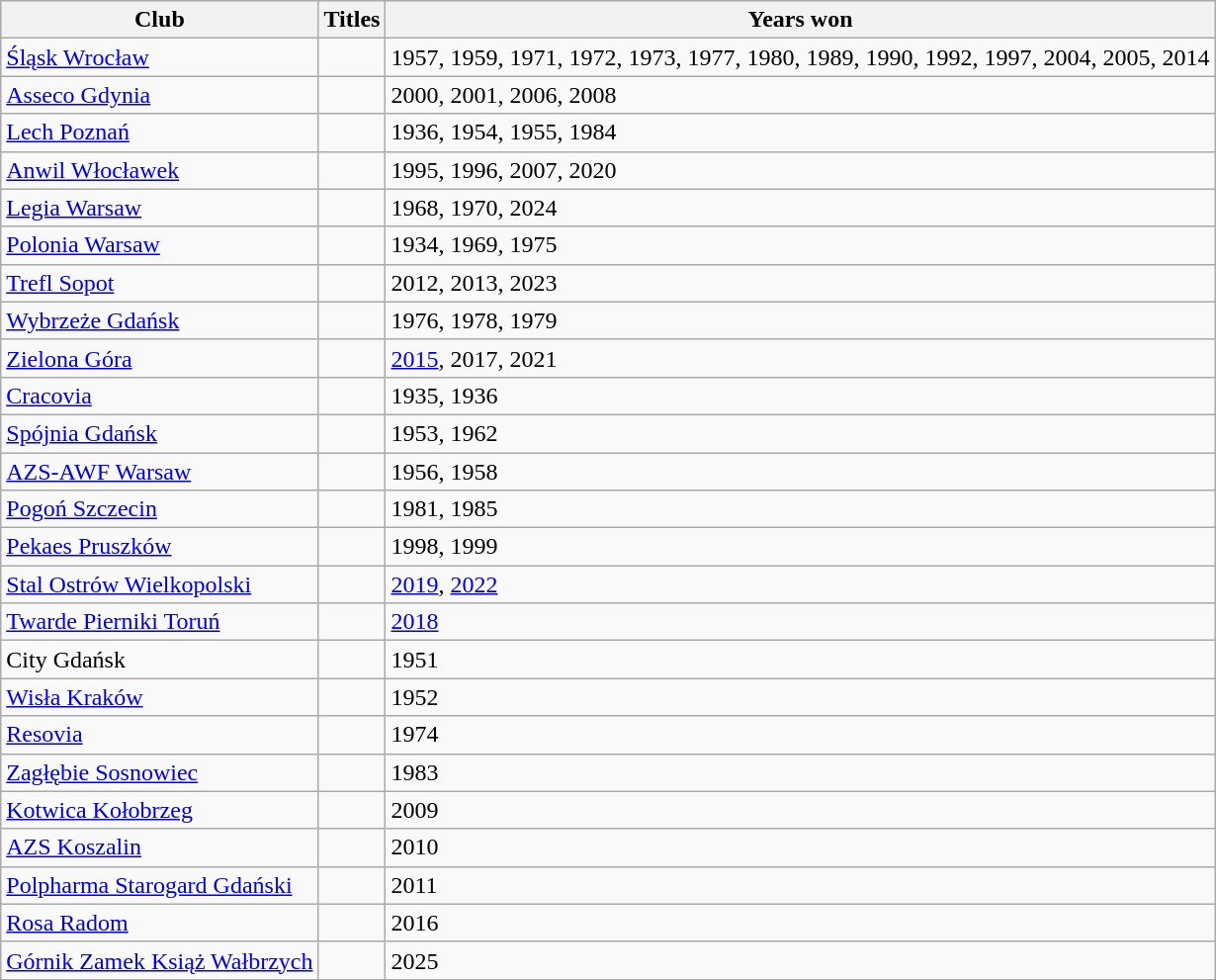<table class="wikitable">
<tr>
<th>Club</th>
<th>Titles</th>
<th>Years won</th>
</tr>
<tr>
<td><a href='#'>Śląsk Wrocław</a></td>
<td></td>
<td>1957, 1959, 1971, 1972, 1973, 1977, 1980, 1989, 1990, 1992, 1997, 2004, 2005, 2014</td>
</tr>
<tr>
<td><a href='#'>Asseco Gdynia</a></td>
<td></td>
<td>2000, 2001, 2006, 2008</td>
</tr>
<tr>
<td><a href='#'>Lech Poznań</a></td>
<td></td>
<td>1936, 1954, 1955, 1984</td>
</tr>
<tr>
<td><a href='#'>Anwil Włocławek</a></td>
<td></td>
<td>1995, 1996, 2007, 2020</td>
</tr>
<tr>
<td><a href='#'>Legia Warsaw</a></td>
<td></td>
<td>1968, 1970, 2024</td>
</tr>
<tr>
<td><a href='#'>Polonia Warsaw</a></td>
<td></td>
<td>1934, 1969, 1975</td>
</tr>
<tr>
<td><a href='#'>Trefl Sopot</a></td>
<td></td>
<td>2012, 2013, 2023</td>
</tr>
<tr>
<td><a href='#'>Wybrzeże Gdańsk</a></td>
<td></td>
<td>1976, 1978, 1979</td>
</tr>
<tr>
<td><a href='#'>Zielona Góra</a></td>
<td></td>
<td><a href='#'>2015</a>, 2017, 2021</td>
</tr>
<tr>
<td><a href='#'>Cracovia</a></td>
<td></td>
<td>1935, 1936</td>
</tr>
<tr>
<td><a href='#'>Spójnia Gdańsk</a></td>
<td></td>
<td>1953, 1962</td>
</tr>
<tr>
<td><a href='#'>AZS-AWF Warsaw</a></td>
<td></td>
<td>1956, 1958</td>
</tr>
<tr>
<td><a href='#'>Pogoń Szczecin</a></td>
<td></td>
<td>1981, 1985</td>
</tr>
<tr>
<td><a href='#'>Pekaes Pruszków</a></td>
<td></td>
<td>1998, 1999</td>
</tr>
<tr>
<td><a href='#'>Stal Ostrów Wielkopolski</a></td>
<td></td>
<td><a href='#'>2019</a>, <a href='#'>2022</a></td>
</tr>
<tr>
<td><a href='#'>Twarde Pierniki Toruń</a></td>
<td></td>
<td><a href='#'>2018</a></td>
</tr>
<tr>
<td>City Gdańsk</td>
<td></td>
<td>1951</td>
</tr>
<tr>
<td><a href='#'>Wisła Kraków</a></td>
<td></td>
<td>1952</td>
</tr>
<tr>
<td><a href='#'>Resovia</a></td>
<td></td>
<td>1974</td>
</tr>
<tr>
<td><a href='#'>Zagłębie Sosnowiec</a></td>
<td></td>
<td>1983</td>
</tr>
<tr>
<td><a href='#'>Kotwica Kołobrzeg</a></td>
<td></td>
<td>2009</td>
</tr>
<tr>
<td><a href='#'>AZS Koszalin</a></td>
<td></td>
<td>2010</td>
</tr>
<tr>
<td><a href='#'>Polpharma Starogard Gdański</a></td>
<td></td>
<td>2011</td>
</tr>
<tr>
<td><a href='#'>Rosa Radom</a></td>
<td></td>
<td>2016</td>
</tr>
<tr>
<td><a href='#'>Górnik Zamek Książ Wałbrzych</a></td>
<td></td>
<td>2025</td>
</tr>
</table>
